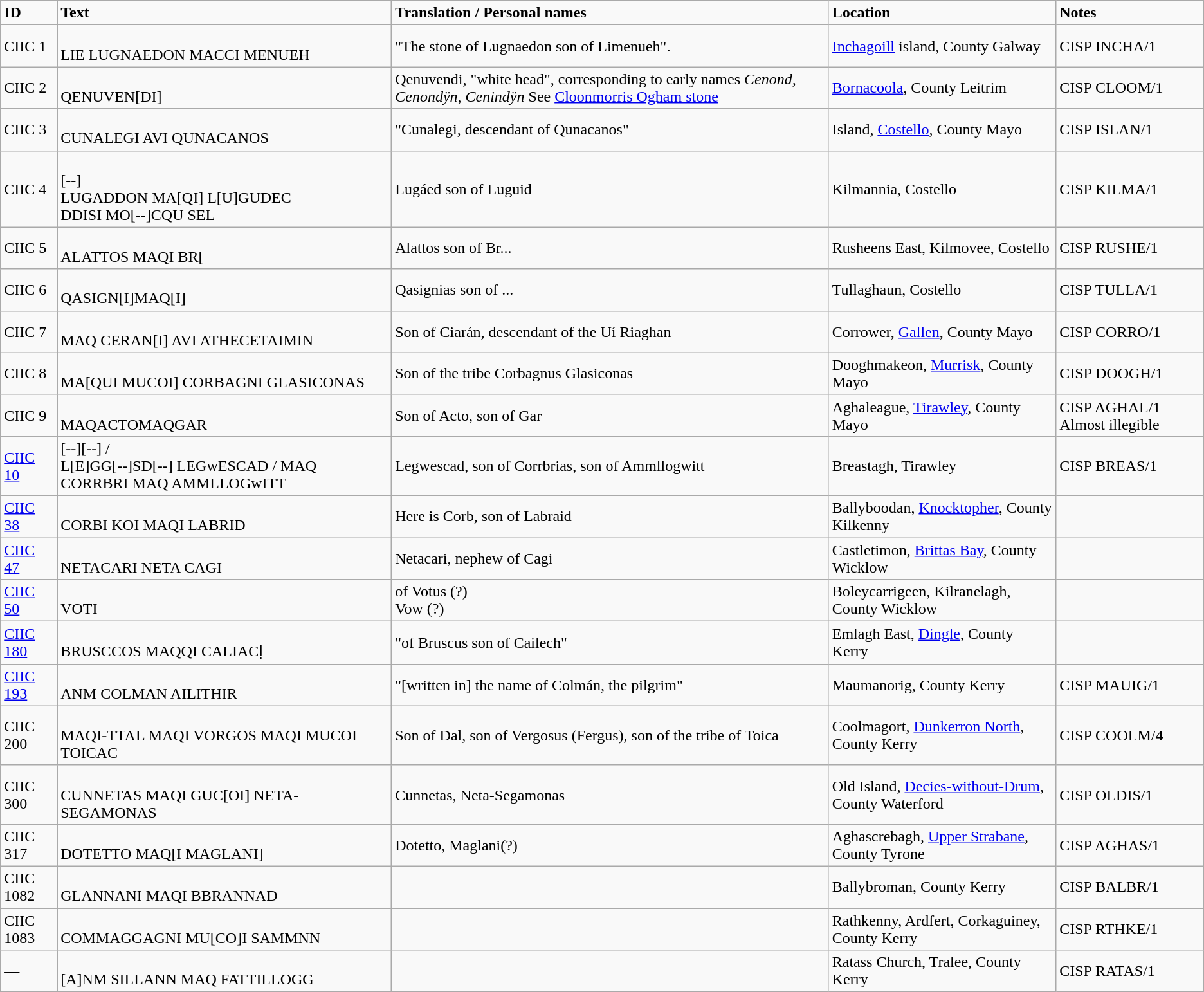<table class="wikitable" style="text-align:left;">
<tr>
<td><strong>ID</strong></td>
<td><strong>Text</strong></td>
<td><strong>Translation / Personal names</strong></td>
<td><strong>Location</strong></td>
<td><strong>Notes</strong></td>
</tr>
<tr>
<td>CIIC 1</td>
<td><br>LIE LUGNAEDON MACCI MENUEH</td>
<td>"The stone of Lugnaedon son of Limenueh".</td>
<td><a href='#'>Inchagoill</a> island, County Galway</td>
<td>CISP INCHA/1</td>
</tr>
<tr>
<td>CIIC 2</td>
<td><br>QENUVEN[DI]</td>
<td>Qenuvendi, "white head", corresponding to early names <em>Cenond, Cenondÿn, Cenindÿn</em> See <a href='#'>Cloonmorris Ogham stone</a></td>
<td><a href='#'>Bornacoola</a>, County Leitrim</td>
<td>CISP CLOOM/1</td>
</tr>
<tr>
<td>CIIC 3</td>
<td><br>CUNALEGI AVI QUNACANOS</td>
<td>"Cunalegi, descendant of Qunacanos"</td>
<td>Island, <a href='#'>Costello</a>, County Mayo</td>
<td>CISP ISLAN/1</td>
</tr>
<tr>
<td>CIIC 4</td>
<td><br>[--]<br>LUGADDON MA[QI] L[U]GUDEC<br>DDISI MO[--]CQU SEL</td>
<td>Lugáed son of Luguid</td>
<td>Kilmannia, Costello</td>
<td>CISP KILMA/1</td>
</tr>
<tr>
<td>CIIC 5</td>
<td><br>ALATTOS MAQI BR[</td>
<td>Alattos son of Br...</td>
<td>Rusheens East, Kilmovee, Costello</td>
<td>CISP RUSHE/1</td>
</tr>
<tr>
<td>CIIC 6</td>
<td><br>QASIGN[I]MAQ[I]</td>
<td>Qasignias son of ...</td>
<td>Tullaghaun, Costello</td>
<td>CISP TULLA/1</td>
</tr>
<tr>
<td>CIIC 7</td>
<td><br>MAQ CERAN[I] AVI ATHECETAIMIN</td>
<td>Son of Ciarán, descendant of the Uí Riaghan</td>
<td>Corrower, <a href='#'>Gallen</a>, County Mayo</td>
<td>CISP CORRO/1</td>
</tr>
<tr>
<td>CIIC 8</td>
<td><br>MA[QUI MUCOI] CORBAGNI GLASICONAS</td>
<td>Son of the tribe Corbagnus Glasiconas</td>
<td>Dooghmakeon, <a href='#'>Murrisk</a>, County Mayo</td>
<td>CISP DOOGH/1</td>
</tr>
<tr>
<td>CIIC 9</td>
<td><br>MAQACTOMAQGAR</td>
<td>Son of Acto, son of Gar</td>
<td>Aghaleague, <a href='#'>Tirawley</a>, County Mayo</td>
<td>CISP AGHAL/1 Almost illegible</td>
</tr>
<tr>
<td><a href='#'>CIIC 10</a></td>
<td>[--][--] / <br>L[E]GG[--]SD[--] LEGwESCAD  / MAQ CORRBRI MAQ AMMLLOGwITT</td>
<td>Legwescad, son of Corrbrias, son of Ammllogwitt</td>
<td>Breastagh, Tirawley</td>
<td>CISP BREAS/1</td>
</tr>
<tr>
<td><a href='#'>CIIC 38</a></td>
<td><br>CORBI KOI MAQI LABRID</td>
<td>Here is Corb, son of Labraid</td>
<td>Ballyboodan, <a href='#'>Knocktopher</a>, County Kilkenny</td>
<td></td>
</tr>
<tr>
<td><a href='#'>CIIC 47</a></td>
<td><br>NETACARI NETA CAGI</td>
<td>Netacari, nephew of Cagi</td>
<td>Castletimon, <a href='#'>Brittas Bay</a>, County Wicklow</td>
<td></td>
</tr>
<tr>
<td><a href='#'>CIIC 50</a></td>
<td><br>VOTI</td>
<td>of Votus (?)<br>Vow (?)</td>
<td>Boleycarrigeen, Kilranelagh, County Wicklow</td>
<td></td>
</tr>
<tr>
<td><a href='#'>CIIC 180</a></td>
<td><br>BRUSCCOS MAQQI CALIACỊ</td>
<td>"of Bruscus son of Cailech"</td>
<td>Emlagh East, <a href='#'>Dingle</a>, County Kerry</td>
<td></td>
</tr>
<tr>
<td><a href='#'>CIIC 193</a></td>
<td><br>ANM COLMAN AILITHIR</td>
<td>"[written in] the name of Colmán, the pilgrim"</td>
<td>Maumanorig, County Kerry</td>
<td>CISP MAUIG/1</td>
</tr>
<tr>
<td>CIIC 200</td>
<td><br>MAQI-TTAL MAQI VORGOS MAQI MUCOI TOICAC</td>
<td>Son of Dal, son of Vergosus (Fergus), son of the tribe of Toica</td>
<td>Coolmagort, <a href='#'>Dunkerron North</a>, County Kerry</td>
<td>CISP COOLM/4</td>
</tr>
<tr>
<td>CIIC 300</td>
<td><br>CUNNETAS MAQI GUC[OI] NETA-SEGAMONAS</td>
<td>Cunnetas, Neta-Segamonas</td>
<td>Old Island, <a href='#'>Decies-without-Drum</a>, County Waterford</td>
<td>CISP OLDIS/1</td>
</tr>
<tr>
<td>CIIC 317 </td>
<td><br>DOTETTO MAQ[I MAGLANI]</td>
<td>Dotetto, Maglani(?)</td>
<td>Aghascrebagh, <a href='#'>Upper Strabane</a>, County Tyrone</td>
<td>CISP AGHAS/1</td>
</tr>
<tr>
<td>CIIC 1082</td>
<td><br>GLANNANI MAQI BBRANNAD</td>
<td></td>
<td>Ballybroman, County Kerry</td>
<td>CISP BALBR/1</td>
</tr>
<tr>
<td>CIIC 1083</td>
<td><br>COMMAGGAGNI MU[CO]I SAMMNN</td>
<td></td>
<td>Rathkenny, Ardfert, Corkaguiney, County Kerry</td>
<td>CISP RTHKE/1</td>
</tr>
<tr>
<td>—</td>
<td><br>[A]NM SILLANN MAQ FATTILLOGG</td>
<td></td>
<td>Ratass Church, Tralee, County Kerry</td>
<td>CISP RATAS/1</td>
</tr>
</table>
